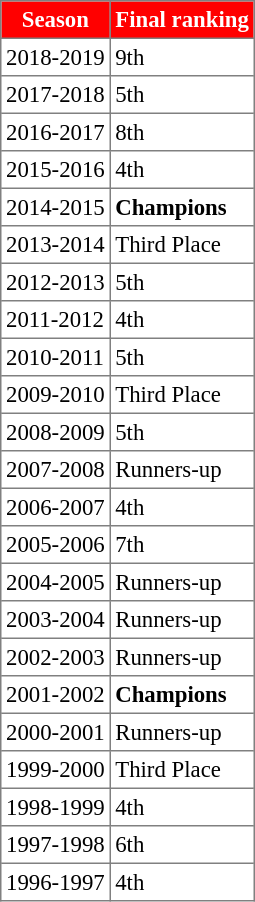<table style="background-color:#FFFFFF; font-size: 95%; border: gray solid 1px; border-collapse: collapse;" cellpadding="3" cellspacing="0" border="1">
<tr style="background-color:#FF0000; color:#FFFFFF;">
<th>Season</th>
<th>Final ranking</th>
</tr>
<tr>
<td>2018-2019</td>
<td>9th</td>
</tr>
<tr>
<td>2017-2018</td>
<td>5th</td>
</tr>
<tr>
<td>2016-2017</td>
<td>8th</td>
</tr>
<tr>
<td>2015-2016</td>
<td>4th</td>
</tr>
<tr>
<td>2014-2015</td>
<td> <strong>Champions</strong></td>
</tr>
<tr>
<td>2013-2014</td>
<td>Third Place</td>
</tr>
<tr>
<td>2012-2013</td>
<td>5th</td>
</tr>
<tr>
<td>2011-2012</td>
<td>4th</td>
</tr>
<tr>
<td>2010-2011</td>
<td>5th</td>
</tr>
<tr>
<td>2009-2010</td>
<td>Third Place</td>
</tr>
<tr>
<td>2008-2009</td>
<td>5th</td>
</tr>
<tr>
<td>2007-2008</td>
<td>Runners-up</td>
</tr>
<tr>
<td>2006-2007</td>
<td>4th</td>
</tr>
<tr>
<td>2005-2006</td>
<td>7th</td>
</tr>
<tr>
<td>2004-2005</td>
<td>Runners-up</td>
</tr>
<tr>
<td>2003-2004</td>
<td>Runners-up</td>
</tr>
<tr>
<td>2002-2003</td>
<td>Runners-up</td>
</tr>
<tr>
<td>2001-2002</td>
<td><strong>Champions</strong></td>
</tr>
<tr>
<td>2000-2001</td>
<td>Runners-up</td>
</tr>
<tr>
<td>1999-2000</td>
<td>Third Place</td>
</tr>
<tr>
<td>1998-1999</td>
<td>4th</td>
</tr>
<tr>
<td>1997-1998</td>
<td>6th</td>
</tr>
<tr>
<td>1996-1997</td>
<td>4th</td>
</tr>
</table>
